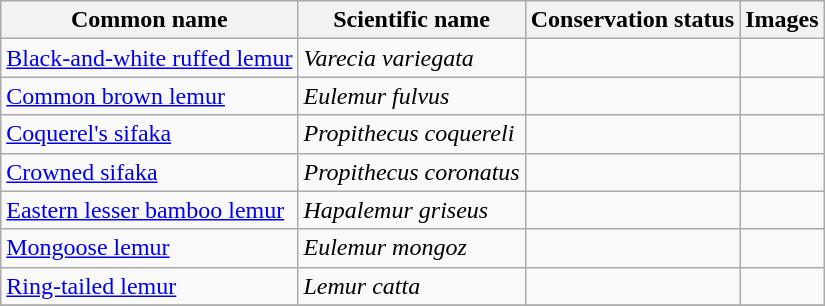<table class="wikitable sortable">
<tr>
<th>Common name</th>
<th>Scientific name</th>
<th>Conservation status</th>
<th class="unsortable">Images</th>
</tr>
<tr>
<td><a href='#'>Black-and-white ruffed lemur</a></td>
<td><em>Varecia variegata</em></td>
<td align="center"></td>
<td></td>
</tr>
<tr>
<td><a href='#'>Common brown lemur</a></td>
<td><em>Eulemur fulvus</em></td>
<td align="center"></td>
<td></td>
</tr>
<tr>
<td><a href='#'>Coquerel's sifaka</a></td>
<td><em>Propithecus coquereli</em></td>
<td align="center"></td>
<td></td>
</tr>
<tr>
<td><a href='#'>Crowned sifaka</a></td>
<td><em>Propithecus coronatus</em></td>
<td align="center"></td>
<td></td>
</tr>
<tr>
<td><a href='#'>Eastern lesser bamboo lemur</a></td>
<td><em>Hapalemur griseus</em></td>
<td align="center"></td>
<td></td>
</tr>
<tr>
<td><a href='#'>Mongoose lemur</a></td>
<td><em>Eulemur mongoz</em></td>
<td align="center"></td>
<td></td>
</tr>
<tr>
<td><a href='#'>Ring-tailed lemur</a></td>
<td><em>Lemur catta</em></td>
<td align="center"></td>
<td></td>
</tr>
<tr>
</tr>
</table>
